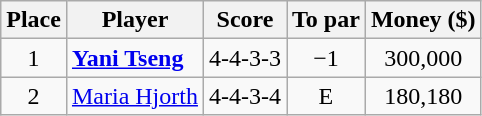<table class="wikitable">
<tr>
<th>Place</th>
<th>Player</th>
<th>Score</th>
<th>To par</th>
<th>Money ($)</th>
</tr>
<tr>
<td align=center>1</td>
<td> <strong><a href='#'>Yani Tseng</a></strong></td>
<td align=center>4-4-3-3</td>
<td align=center>−1</td>
<td align=center>300,000</td>
</tr>
<tr>
<td align=center>2</td>
<td> <a href='#'>Maria Hjorth</a></td>
<td align=center>4-4-3-4</td>
<td align=center>E</td>
<td align=center>180,180</td>
</tr>
</table>
